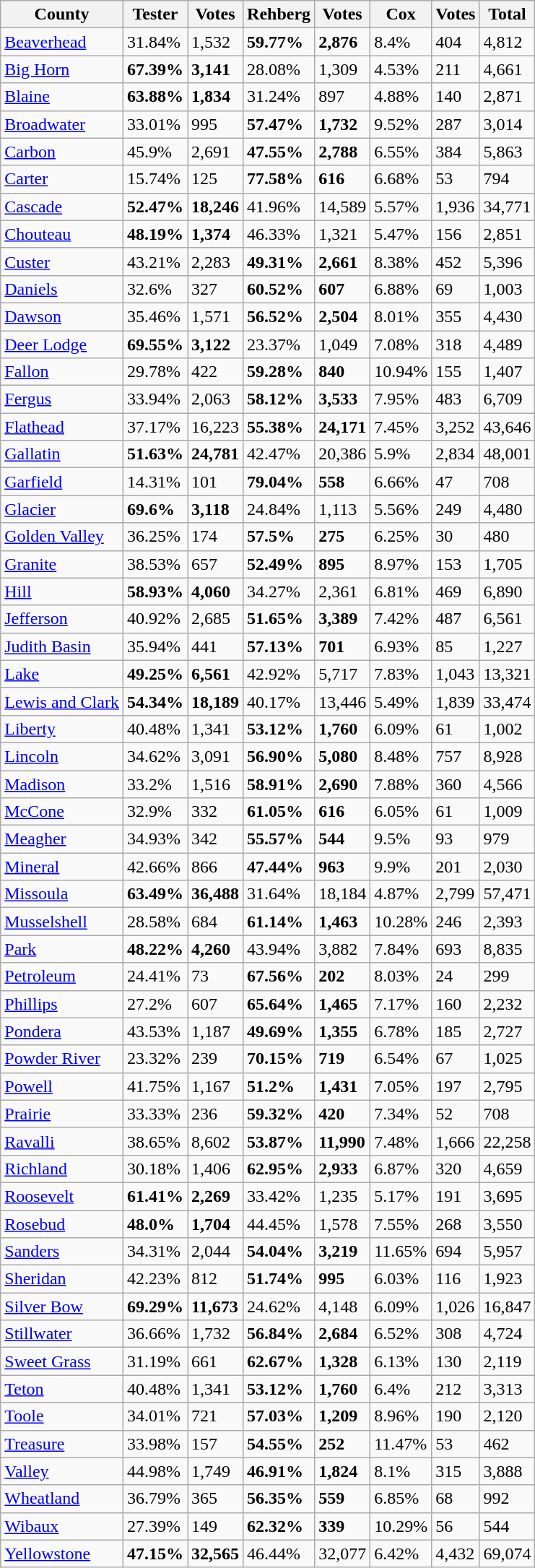<table class="wikitable sortable">
<tr>
<th>County</th>
<th>Tester</th>
<th>Votes</th>
<th>Rehberg</th>
<th>Votes</th>
<th>Cox</th>
<th>Votes</th>
<th>Total</th>
</tr>
<tr>
<td><a href='#'>Beaverhead</a></td>
<td>31.84%</td>
<td>1,532</td>
<td><strong>59.77%</strong></td>
<td><strong>2,876</strong></td>
<td>8.4%</td>
<td>404</td>
<td>4,812</td>
</tr>
<tr>
<td><a href='#'>Big Horn</a></td>
<td><strong>67.39%</strong></td>
<td><strong>3,141</strong></td>
<td>28.08%</td>
<td>1,309</td>
<td>4.53%</td>
<td>211</td>
<td>4,661</td>
</tr>
<tr>
<td><a href='#'>Blaine</a></td>
<td><strong>63.88%</strong></td>
<td><strong>1,834</strong></td>
<td>31.24%</td>
<td>897</td>
<td>4.88%</td>
<td>140</td>
<td>2,871</td>
</tr>
<tr>
<td><a href='#'>Broadwater</a></td>
<td>33.01%</td>
<td>995</td>
<td><strong>57.47%</strong></td>
<td><strong>1,732</strong></td>
<td>9.52%</td>
<td>287</td>
<td>3,014</td>
</tr>
<tr>
<td><a href='#'>Carbon</a></td>
<td>45.9%</td>
<td>2,691</td>
<td><strong>47.55%</strong></td>
<td><strong>2,788</strong></td>
<td>6.55%</td>
<td>384</td>
<td>5,863</td>
</tr>
<tr>
<td><a href='#'>Carter</a></td>
<td>15.74%</td>
<td>125</td>
<td><strong>77.58%</strong></td>
<td><strong>616</strong></td>
<td>6.68%</td>
<td>53</td>
<td>794</td>
</tr>
<tr>
<td><a href='#'>Cascade</a></td>
<td><strong>52.47%</strong></td>
<td><strong>18,246</strong></td>
<td>41.96%</td>
<td>14,589</td>
<td>5.57%</td>
<td>1,936</td>
<td>34,771</td>
</tr>
<tr>
<td><a href='#'>Chouteau</a></td>
<td><strong>48.19%</strong></td>
<td><strong>1,374</strong></td>
<td>46.33%</td>
<td>1,321</td>
<td>5.47%</td>
<td>156</td>
<td>2,851</td>
</tr>
<tr>
<td><a href='#'>Custer</a></td>
<td>43.21%</td>
<td>2,283</td>
<td><strong>49.31%</strong></td>
<td><strong>2,661</strong></td>
<td>8.38%</td>
<td>452</td>
<td>5,396</td>
</tr>
<tr>
<td><a href='#'>Daniels</a></td>
<td>32.6%</td>
<td>327</td>
<td><strong>60.52%</strong></td>
<td><strong>607</strong></td>
<td>6.88%</td>
<td>69</td>
<td>1,003</td>
</tr>
<tr>
<td><a href='#'>Dawson</a></td>
<td>35.46%</td>
<td>1,571</td>
<td><strong>56.52%</strong></td>
<td><strong>2,504</strong></td>
<td>8.01%</td>
<td>355</td>
<td>4,430</td>
</tr>
<tr>
<td><a href='#'>Deer Lodge</a></td>
<td><strong>69.55%</strong></td>
<td><strong>3,122</strong></td>
<td>23.37%</td>
<td>1,049</td>
<td>7.08%</td>
<td>318</td>
<td>4,489</td>
</tr>
<tr>
<td><a href='#'>Fallon</a></td>
<td>29.78%</td>
<td>422</td>
<td><strong>59.28%</strong></td>
<td><strong>840</strong></td>
<td>10.94%</td>
<td>155</td>
<td>1,407</td>
</tr>
<tr>
<td><a href='#'>Fergus</a></td>
<td>33.94%</td>
<td>2,063</td>
<td><strong>58.12%</strong></td>
<td><strong>3,533</strong></td>
<td>7.95%</td>
<td>483</td>
<td>6,709</td>
</tr>
<tr>
<td><a href='#'>Flathead</a></td>
<td>37.17%</td>
<td>16,223</td>
<td><strong>55.38%</strong></td>
<td><strong>24,171</strong></td>
<td>7.45%</td>
<td>3,252</td>
<td>43,646</td>
</tr>
<tr>
<td><a href='#'>Gallatin</a></td>
<td><strong>51.63%</strong></td>
<td><strong>24,781</strong></td>
<td>42.47%</td>
<td>20,386</td>
<td>5.9%</td>
<td>2,834</td>
<td>48,001</td>
</tr>
<tr>
<td><a href='#'>Garfield</a></td>
<td>14.31%</td>
<td>101</td>
<td><strong>79.04%</strong></td>
<td><strong>558</strong></td>
<td>6.66%</td>
<td>47</td>
<td>708</td>
</tr>
<tr>
<td><a href='#'>Glacier</a></td>
<td><strong>69.6%</strong></td>
<td><strong>3,118</strong></td>
<td>24.84%</td>
<td>1,113</td>
<td>5.56%</td>
<td>249</td>
<td>4,480</td>
</tr>
<tr>
<td><a href='#'>Golden Valley</a></td>
<td>36.25%</td>
<td>174</td>
<td><strong>57.5%</strong></td>
<td><strong>275</strong></td>
<td>6.25%</td>
<td>30</td>
<td>480</td>
</tr>
<tr>
<td><a href='#'>Granite</a></td>
<td>38.53%</td>
<td>657</td>
<td><strong>52.49%</strong></td>
<td><strong>895</strong></td>
<td>8.97%</td>
<td>153</td>
<td>1,705</td>
</tr>
<tr>
<td><a href='#'>Hill</a></td>
<td><strong>58.93%</strong></td>
<td><strong>4,060</strong></td>
<td>34.27%</td>
<td>2,361</td>
<td>6.81%</td>
<td>469</td>
<td>6,890</td>
</tr>
<tr>
<td><a href='#'>Jefferson</a></td>
<td>40.92%</td>
<td>2,685</td>
<td><strong>51.65%</strong></td>
<td><strong>3,389</strong></td>
<td>7.42%</td>
<td>487</td>
<td>6,561</td>
</tr>
<tr>
<td><a href='#'>Judith Basin</a></td>
<td>35.94%</td>
<td>441</td>
<td><strong>57.13%</strong></td>
<td><strong>701</strong></td>
<td>6.93%</td>
<td>85</td>
<td>1,227</td>
</tr>
<tr>
<td><a href='#'>Lake</a></td>
<td><strong>49.25%</strong></td>
<td><strong>6,561</strong></td>
<td>42.92%</td>
<td>5,717</td>
<td>7.83%</td>
<td>1,043</td>
<td>13,321</td>
</tr>
<tr>
<td><a href='#'>Lewis and Clark</a></td>
<td><strong>54.34%</strong></td>
<td><strong>18,189</strong></td>
<td>40.17%</td>
<td>13,446</td>
<td>5.49%</td>
<td>1,839</td>
<td>33,474</td>
</tr>
<tr>
<td><a href='#'>Liberty</a></td>
<td>40.48%</td>
<td>1,341</td>
<td><strong>53.12%</strong></td>
<td><strong>1,760</strong></td>
<td>6.09%</td>
<td>61</td>
<td>1,002</td>
</tr>
<tr>
<td><a href='#'>Lincoln</a></td>
<td>34.62%</td>
<td>3,091</td>
<td><strong>56.90%</strong></td>
<td><strong>5,080</strong></td>
<td>8.48%</td>
<td>757</td>
<td>8,928</td>
</tr>
<tr>
<td><a href='#'>Madison</a></td>
<td>33.2%</td>
<td>1,516</td>
<td><strong>58.91%</strong></td>
<td><strong>2,690</strong></td>
<td>7.88%</td>
<td>360</td>
<td>4,566</td>
</tr>
<tr>
<td><a href='#'>McCone</a></td>
<td>32.9%</td>
<td>332</td>
<td><strong>61.05%</strong></td>
<td><strong>616</strong></td>
<td>6.05%</td>
<td>61</td>
<td>1,009</td>
</tr>
<tr>
<td><a href='#'>Meagher</a></td>
<td>34.93%</td>
<td>342</td>
<td><strong>55.57%</strong></td>
<td><strong>544</strong></td>
<td>9.5%</td>
<td>93</td>
<td>979</td>
</tr>
<tr>
<td><a href='#'>Mineral</a></td>
<td>42.66%</td>
<td>866</td>
<td><strong>47.44%</strong></td>
<td><strong>963</strong></td>
<td>9.9%</td>
<td>201</td>
<td>2,030</td>
</tr>
<tr>
<td><a href='#'>Missoula</a></td>
<td><strong>63.49%</strong></td>
<td><strong>36,488</strong></td>
<td>31.64%</td>
<td>18,184</td>
<td>4.87%</td>
<td>2,799</td>
<td>57,471</td>
</tr>
<tr>
<td><a href='#'>Musselshell</a></td>
<td>28.58%</td>
<td>684</td>
<td><strong>61.14%</strong></td>
<td><strong>1,463</strong></td>
<td>10.28%</td>
<td>246</td>
<td>2,393</td>
</tr>
<tr>
<td><a href='#'>Park</a></td>
<td><strong>48.22%</strong></td>
<td><strong>4,260</strong></td>
<td>43.94%</td>
<td>3,882</td>
<td>7.84%</td>
<td>693</td>
<td>8,835</td>
</tr>
<tr>
<td><a href='#'>Petroleum</a></td>
<td>24.41%</td>
<td>73</td>
<td><strong>67.56%</strong></td>
<td><strong>202</strong></td>
<td>8.03%</td>
<td>24</td>
<td>299</td>
</tr>
<tr>
<td><a href='#'>Phillips</a></td>
<td>27.2%</td>
<td>607</td>
<td><strong>65.64%</strong></td>
<td><strong>1,465</strong></td>
<td>7.17%</td>
<td>160</td>
<td>2,232</td>
</tr>
<tr>
<td><a href='#'>Pondera</a></td>
<td>43.53%</td>
<td>1,187</td>
<td><strong>49.69%</strong></td>
<td><strong>1,355</strong></td>
<td>6.78%</td>
<td>185</td>
<td>2,727</td>
</tr>
<tr>
<td><a href='#'>Powder River</a></td>
<td>23.32%</td>
<td>239</td>
<td><strong>70.15%</strong></td>
<td><strong>719</strong></td>
<td>6.54%</td>
<td>67</td>
<td>1,025</td>
</tr>
<tr>
<td><a href='#'>Powell</a></td>
<td>41.75%</td>
<td>1,167</td>
<td><strong>51.2%</strong></td>
<td><strong>1,431</strong></td>
<td>7.05%</td>
<td>197</td>
<td>2,795</td>
</tr>
<tr>
<td><a href='#'>Prairie</a></td>
<td>33.33%</td>
<td>236</td>
<td><strong>59.32%</strong></td>
<td><strong>420</strong></td>
<td>7.34%</td>
<td>52</td>
<td>708</td>
</tr>
<tr>
<td><a href='#'>Ravalli</a></td>
<td>38.65%</td>
<td>8,602</td>
<td><strong>53.87%</strong></td>
<td><strong>11,990</strong></td>
<td>7.48%</td>
<td>1,666</td>
<td>22,258</td>
</tr>
<tr>
<td><a href='#'>Richland</a></td>
<td>30.18%</td>
<td>1,406</td>
<td><strong>62.95%</strong></td>
<td><strong>2,933</strong></td>
<td>6.87%</td>
<td>320</td>
<td>4,659</td>
</tr>
<tr>
<td><a href='#'>Roosevelt</a></td>
<td><strong>61.41%</strong></td>
<td><strong>2,269</strong></td>
<td>33.42%</td>
<td>1,235</td>
<td>5.17%</td>
<td>191</td>
<td>3,695</td>
</tr>
<tr>
<td><a href='#'>Rosebud</a></td>
<td><strong>48.0%</strong></td>
<td><strong>1,704</strong></td>
<td>44.45%</td>
<td>1,578</td>
<td>7.55%</td>
<td>268</td>
<td>3,550</td>
</tr>
<tr>
<td><a href='#'>Sanders</a></td>
<td>34.31%</td>
<td>2,044</td>
<td><strong>54.04%</strong></td>
<td><strong>3,219</strong></td>
<td>11.65%</td>
<td>694</td>
<td>5,957</td>
</tr>
<tr>
<td><a href='#'>Sheridan</a></td>
<td>42.23%</td>
<td>812</td>
<td><strong>51.74%</strong></td>
<td><strong>995</strong></td>
<td>6.03%</td>
<td>116</td>
<td>1,923</td>
</tr>
<tr>
<td><a href='#'>Silver Bow</a></td>
<td><strong>69.29%</strong></td>
<td><strong>11,673</strong></td>
<td>24.62%</td>
<td>4,148</td>
<td>6.09%</td>
<td>1,026</td>
<td>16,847</td>
</tr>
<tr>
<td><a href='#'>Stillwater</a></td>
<td>36.66%</td>
<td>1,732</td>
<td><strong>56.84%</strong></td>
<td><strong>2,684</strong></td>
<td>6.52%</td>
<td>308</td>
<td>4,724</td>
</tr>
<tr>
<td><a href='#'>Sweet Grass</a></td>
<td>31.19%</td>
<td>661</td>
<td><strong>62.67%</strong></td>
<td><strong>1,328</strong></td>
<td>6.13%</td>
<td>130</td>
<td>2,119</td>
</tr>
<tr>
<td><a href='#'>Teton</a></td>
<td>40.48%</td>
<td>1,341</td>
<td><strong>53.12%</strong></td>
<td><strong>1,760</strong></td>
<td>6.4%</td>
<td>212</td>
<td>3,313</td>
</tr>
<tr>
<td><a href='#'>Toole</a></td>
<td>34.01%</td>
<td>721</td>
<td><strong>57.03%</strong></td>
<td><strong>1,209</strong></td>
<td>8.96%</td>
<td>190</td>
<td>2,120</td>
</tr>
<tr>
<td><a href='#'>Treasure</a></td>
<td>33.98%</td>
<td>157</td>
<td><strong>54.55%</strong></td>
<td><strong>252</strong></td>
<td>11.47%</td>
<td>53</td>
<td>462</td>
</tr>
<tr>
<td><a href='#'>Valley</a></td>
<td>44.98%</td>
<td>1,749</td>
<td><strong>46.91%</strong></td>
<td><strong>1,824</strong></td>
<td>8.1%</td>
<td>315</td>
<td>3,888</td>
</tr>
<tr>
<td><a href='#'>Wheatland</a></td>
<td>36.79%</td>
<td>365</td>
<td><strong>56.35%</strong></td>
<td><strong>559</strong></td>
<td>6.85%</td>
<td>68</td>
<td>992</td>
</tr>
<tr>
<td><a href='#'>Wibaux</a></td>
<td>27.39%</td>
<td>149</td>
<td><strong>62.32%</strong></td>
<td><strong>339</strong></td>
<td>10.29%</td>
<td>56</td>
<td>544</td>
</tr>
<tr>
<td><a href='#'>Yellowstone</a></td>
<td><strong>47.15%</strong></td>
<td><strong>32,565</strong></td>
<td>46.44%</td>
<td>32,077</td>
<td>6.42%</td>
<td>4,432</td>
<td>69,074</td>
</tr>
</table>
